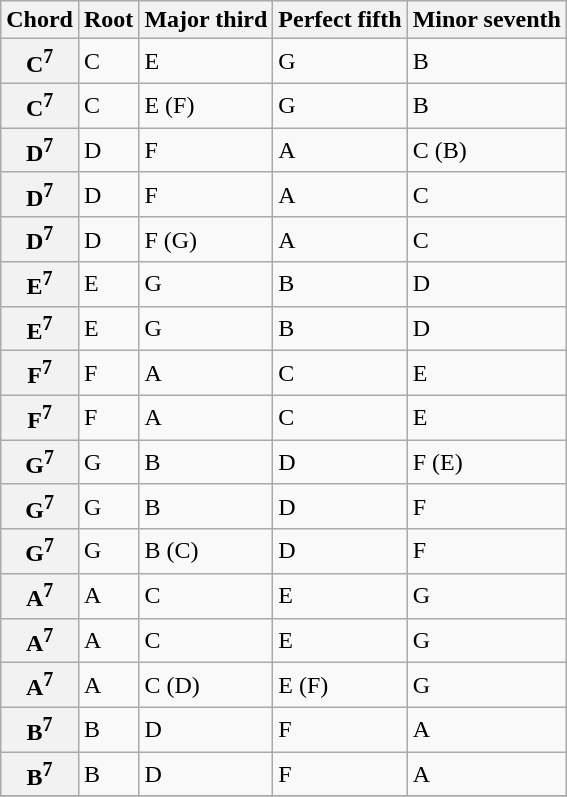<table class="wikitable">
<tr>
<th bgcolor=#dddddd>Chord</th>
<th bgcolor=#dddddd>Root</th>
<th bgcolor=#dddddd>Major third</th>
<th bgcolor=#dddddd>Perfect fifth</th>
<th bgcolor=#dddddd>Minor seventh</th>
</tr>
<tr>
<th>C<sup>7</sup></th>
<td>C</td>
<td>E</td>
<td>G</td>
<td>B</td>
</tr>
<tr>
<th>C<sup>7</sup></th>
<td>C</td>
<td>E (F)</td>
<td>G</td>
<td>B</td>
</tr>
<tr>
<th>D<sup>7</sup></th>
<td>D</td>
<td>F</td>
<td>A</td>
<td>C (B)</td>
</tr>
<tr>
<th>D<sup>7</sup></th>
<td>D</td>
<td>F</td>
<td>A</td>
<td>C</td>
</tr>
<tr>
<th>D<sup>7</sup></th>
<td>D</td>
<td>F (G)</td>
<td>A</td>
<td>C</td>
</tr>
<tr>
<th>E<sup>7</sup></th>
<td>E</td>
<td>G</td>
<td>B</td>
<td>D</td>
</tr>
<tr>
<th>E<sup>7</sup></th>
<td>E</td>
<td>G</td>
<td>B</td>
<td>D</td>
</tr>
<tr>
<th>F<sup>7</sup></th>
<td>F</td>
<td>A</td>
<td>C</td>
<td>E</td>
</tr>
<tr>
<th>F<sup>7</sup></th>
<td>F</td>
<td>A</td>
<td>C</td>
<td>E</td>
</tr>
<tr>
<th>G<sup>7</sup></th>
<td>G</td>
<td>B</td>
<td>D</td>
<td>F (E)</td>
</tr>
<tr>
<th>G<sup>7</sup></th>
<td>G</td>
<td>B</td>
<td>D</td>
<td>F</td>
</tr>
<tr>
<th>G<sup>7</sup></th>
<td>G</td>
<td>B (C)</td>
<td>D</td>
<td>F</td>
</tr>
<tr>
<th>A<sup>7</sup></th>
<td>A</td>
<td>C</td>
<td>E</td>
<td>G</td>
</tr>
<tr>
<th>A<sup>7</sup></th>
<td>A</td>
<td>C</td>
<td>E</td>
<td>G</td>
</tr>
<tr>
<th>A<sup>7</sup></th>
<td>A</td>
<td>C (D)</td>
<td>E (F)</td>
<td>G</td>
</tr>
<tr>
<th>B<sup>7</sup></th>
<td>B</td>
<td>D</td>
<td>F</td>
<td>A</td>
</tr>
<tr>
<th>B<sup>7</sup></th>
<td>B</td>
<td>D</td>
<td>F</td>
<td>A</td>
</tr>
<tr>
</tr>
</table>
